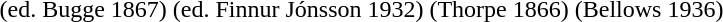<table>
<tr>
<td><br>(ed. Bugge 1867)</td>
<td><br>(ed. Finnur Jónsson 1932)</td>
<td><br>(Thorpe 1866)</td>
<td><br>(Bellows 1936)</td>
</tr>
<tr>
</tr>
</table>
